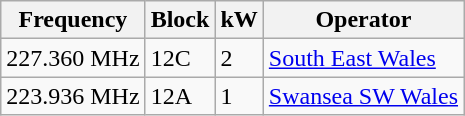<table class="wikitable sortable">
<tr>
<th>Frequency</th>
<th>Block</th>
<th>kW</th>
<th>Operator</th>
</tr>
<tr>
<td>227.360 MHz</td>
<td>12C</td>
<td>2</td>
<td><a href='#'>South East Wales</a></td>
</tr>
<tr>
<td>223.936 MHz</td>
<td>12A</td>
<td>1</td>
<td><a href='#'>Swansea SW Wales</a></td>
</tr>
</table>
